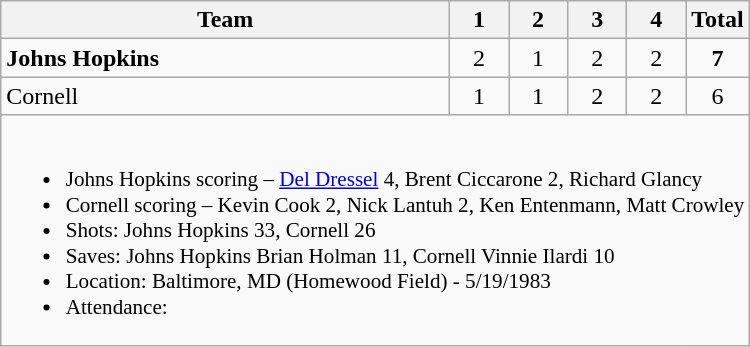<table class="wikitable" style="text-align:center; max-width:40em">
<tr>
<th>Team</th>
<th style="width:2em">1</th>
<th style="width:2em">2</th>
<th style="width:2em">3</th>
<th style="width:2em">4</th>
<th style="width:2em">Total</th>
</tr>
<tr>
<td style="text-align:left"><strong>Johns Hopkins</strong></td>
<td>2</td>
<td>1</td>
<td>2</td>
<td>2</td>
<td><strong>7</strong></td>
</tr>
<tr>
<td style="text-align:left">Cornell</td>
<td>1</td>
<td>1</td>
<td>2</td>
<td>2</td>
<td>6</td>
</tr>
<tr>
<td colspan=6 style="text-align:left; font-size:88%;"><br><ul><li>Johns Hopkins scoring – <a href='#'>Del Dressel</a> 4, Brent Ciccarone 2, Richard Glancy</li><li>Cornell scoring – Kevin Cook 2, Nick Lantuh 2, Ken Entenmann, Matt Crowley</li><li>Shots: Johns Hopkins 33, Cornell 26</li><li>Saves: Johns Hopkins Brian Holman 11, Cornell Vinnie Ilardi 10</li><li>Location: Baltimore, MD (Homewood Field) - 5/19/1983</li><li>Attendance:</li></ul></td>
</tr>
</table>
